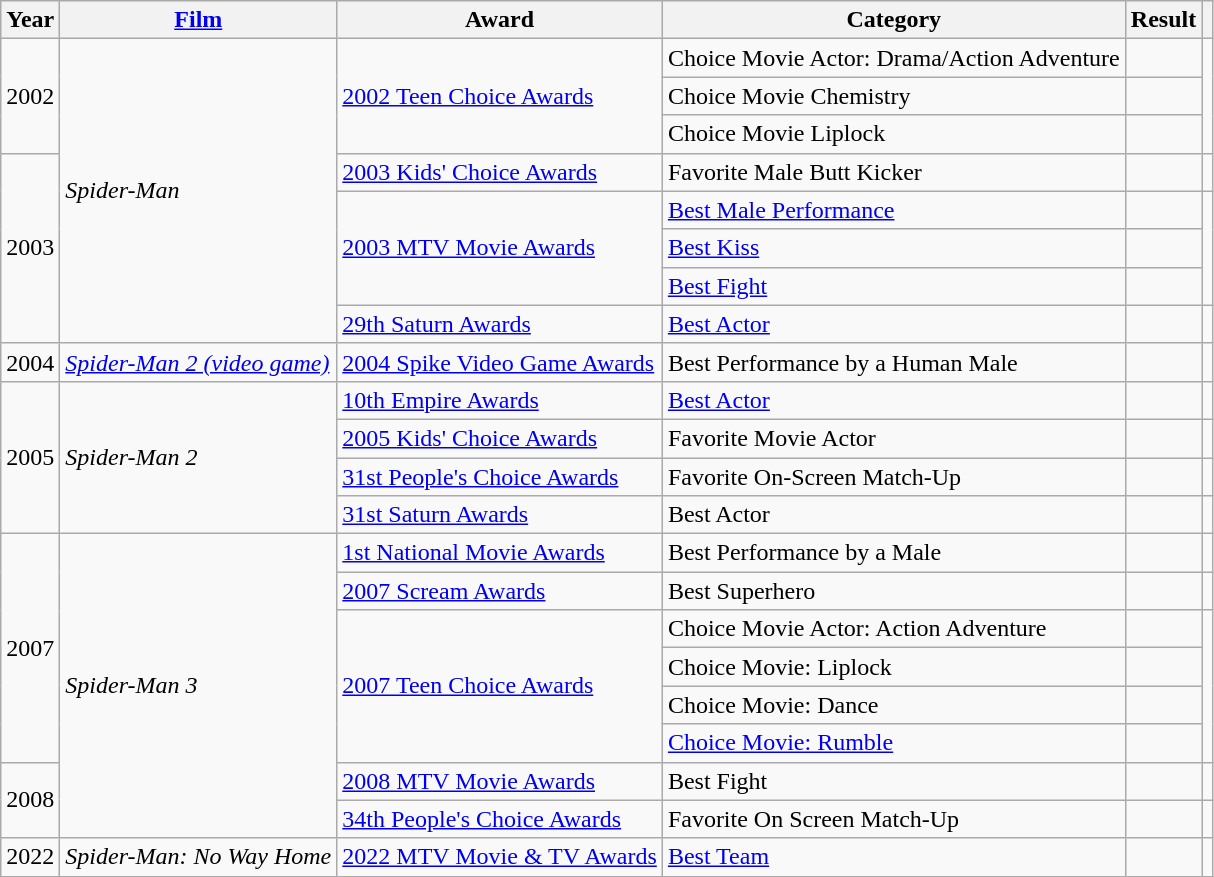<table class="wikitable plainrowheaders sortable">
<tr>
<th scope="col">Year</th>
<th scope="col"><a href='#'>Film</a></th>
<th scope="col">Award</th>
<th scope="col">Category</th>
<th scope="col">Result</th>
<th scope="col" class="unsortable"></th>
</tr>
<tr>
<td rowspan="3" style="text-align:center;">2002</td>
<td rowspan="8"><em>Spider-Man</em></td>
<td rowspan="3"><a href='#'>2002 Teen Choice Awards</a></td>
<td>Choice Movie Actor: Drama/Action Adventure</td>
<td></td>
<td rowspan="3" style="text-align:center;"></td>
</tr>
<tr>
<td>Choice Movie Chemistry</td>
<td></td>
</tr>
<tr>
<td>Choice Movie Liplock</td>
<td></td>
</tr>
<tr>
<td rowspan="5" style="text-align:center;">2003</td>
<td><a href='#'>2003 Kids' Choice Awards</a></td>
<td>Favorite Male Butt Kicker</td>
<td></td>
<td></td>
</tr>
<tr>
<td rowspan="3"><a href='#'>2003 MTV Movie Awards</a></td>
<td><a href='#'>Best Male Performance</a></td>
<td></td>
<td rowspan="3" style="text-align:center;"></td>
</tr>
<tr>
<td><a href='#'>Best Kiss</a></td>
<td></td>
</tr>
<tr>
<td><a href='#'>Best Fight</a></td>
<td></td>
</tr>
<tr>
<td><a href='#'>29th Saturn Awards</a></td>
<td><a href='#'>Best Actor</a></td>
<td></td>
<td></td>
</tr>
<tr>
<td style="text-align:center;">2004</td>
<td><em><a href='#'>Spider-Man 2 (video game)</a></em></td>
<td><a href='#'>2004 Spike Video Game Awards</a></td>
<td>Best Performance by a Human Male</td>
<td></td>
<td></td>
</tr>
<tr>
<td rowspan="4" style="text-align:center;">2005</td>
<td rowspan="4"><em>Spider-Man 2</em></td>
<td><a href='#'>10th Empire Awards</a></td>
<td><a href='#'>Best Actor</a></td>
<td></td>
<td></td>
</tr>
<tr>
<td><a href='#'>2005 Kids' Choice Awards</a></td>
<td>Favorite Movie Actor</td>
<td></td>
<td></td>
</tr>
<tr>
<td><a href='#'>31st People's Choice Awards</a></td>
<td>Favorite On-Screen Match-Up</td>
<td></td>
<td></td>
</tr>
<tr>
<td><a href='#'>31st Saturn Awards</a></td>
<td>Best Actor</td>
<td></td>
<td></td>
</tr>
<tr>
<td rowspan="6" style="text-align:center;">2007</td>
<td rowspan="8"><em>Spider-Man 3</em></td>
<td><a href='#'>1st National Movie Awards</a></td>
<td>Best Performance by a Male</td>
<td></td>
<td></td>
</tr>
<tr>
<td><a href='#'>2007 Scream Awards</a></td>
<td>Best Superhero</td>
<td></td>
<td></td>
</tr>
<tr>
<td rowspan="4"><a href='#'>2007 Teen Choice Awards</a></td>
<td>Choice Movie Actor: Action Adventure</td>
<td></td>
<td rowspan="4" style="text-align:center;"></td>
</tr>
<tr>
<td>Choice Movie: Liplock</td>
<td></td>
</tr>
<tr>
<td>Choice Movie: Dance</td>
<td></td>
</tr>
<tr>
<td><a href='#'>Choice Movie: Rumble</a></td>
<td></td>
</tr>
<tr>
<td rowspan="2" style="text-align:center;">2008</td>
<td><a href='#'>2008 MTV Movie Awards</a></td>
<td>Best Fight</td>
<td></td>
<td></td>
</tr>
<tr>
<td><a href='#'>34th People's Choice Awards</a></td>
<td>Favorite On Screen Match-Up</td>
<td></td>
<td></td>
</tr>
<tr>
<td style="text-align:center;">2022</td>
<td><em>Spider-Man: No Way Home</em></td>
<td><a href='#'>2022 MTV Movie & TV Awards</a></td>
<td><a href='#'>Best Team</a></td>
<td></td>
<td style="text-align:center;"></td>
</tr>
</table>
